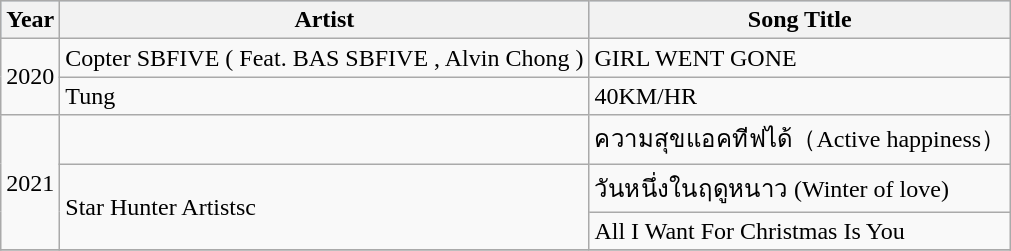<table class="wikitable">
<tr style="background:#b0c4de; text-align:center;">
<th>Year</th>
<th>Artist</th>
<th>Song Title</th>
</tr>
<tr>
<td rowspan = 2>2020</td>
<td>Copter SBFIVE ( Feat. BAS SBFIVE , Alvin Chong )</td>
<td>GIRL WENT GONE</td>
</tr>
<tr>
<td>Tung</td>
<td>40KM/HR</td>
</tr>
<tr>
<td rowspan = 3>2021</td>
<td></td>
<td>ความสุขแอคทีฟได้（Active happiness）</td>
</tr>
<tr>
<td rowspan = 2>Star Hunter Artistsc</td>
<td>วันหนึ่งในฤดูหนาว (Winter of love)</td>
</tr>
<tr>
<td>All I Want For Christmas Is You</td>
</tr>
<tr>
</tr>
</table>
